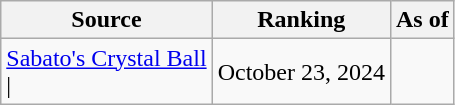<table class="wikitable" style="text-align:center">
<tr>
<th>Source</th>
<th>Ranking</th>
<th>As of</th>
</tr>
<tr>
<td align=left><a href='#'>Sabato's Crystal Ball</a><br>| </td>
<td>October 23, 2024</td>
</tr>
</table>
